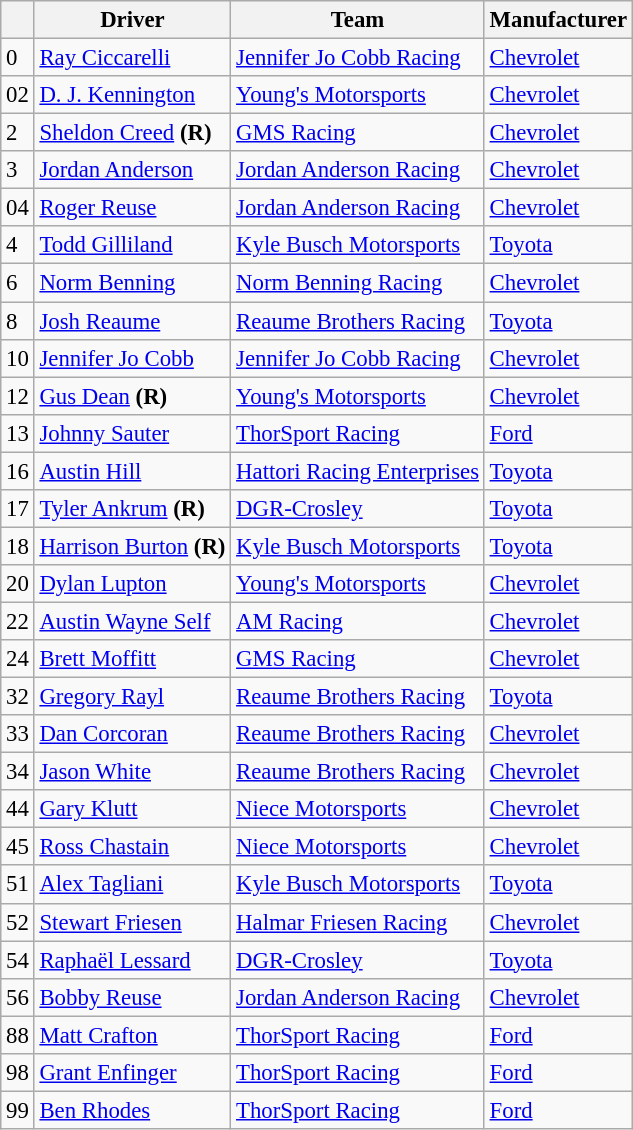<table class="wikitable" style="font-size:95%">
<tr>
<th></th>
<th>Driver</th>
<th>Team</th>
<th>Manufacturer</th>
</tr>
<tr>
<td>0</td>
<td><a href='#'>Ray Ciccarelli</a></td>
<td><a href='#'>Jennifer Jo Cobb Racing</a></td>
<td><a href='#'>Chevrolet</a></td>
</tr>
<tr>
<td>02</td>
<td><a href='#'>D. J. Kennington</a></td>
<td><a href='#'>Young's Motorsports</a></td>
<td><a href='#'>Chevrolet</a></td>
</tr>
<tr>
<td>2</td>
<td><a href='#'>Sheldon Creed</a> <strong>(R)</strong></td>
<td><a href='#'>GMS Racing</a></td>
<td><a href='#'>Chevrolet</a></td>
</tr>
<tr>
<td>3</td>
<td><a href='#'>Jordan Anderson</a></td>
<td><a href='#'>Jordan Anderson Racing</a></td>
<td><a href='#'>Chevrolet</a></td>
</tr>
<tr>
<td>04</td>
<td><a href='#'>Roger Reuse</a> </td>
<td><a href='#'>Jordan Anderson Racing</a></td>
<td><a href='#'>Chevrolet</a></td>
</tr>
<tr>
<td>4</td>
<td><a href='#'>Todd Gilliland</a></td>
<td><a href='#'>Kyle Busch Motorsports</a></td>
<td><a href='#'>Toyota</a></td>
</tr>
<tr>
<td>6</td>
<td><a href='#'>Norm Benning</a></td>
<td><a href='#'>Norm Benning Racing</a></td>
<td><a href='#'>Chevrolet</a></td>
</tr>
<tr>
<td>8</td>
<td><a href='#'>Josh Reaume</a></td>
<td><a href='#'>Reaume Brothers Racing</a></td>
<td><a href='#'>Toyota</a></td>
</tr>
<tr>
<td>10</td>
<td><a href='#'>Jennifer Jo Cobb</a></td>
<td><a href='#'>Jennifer Jo Cobb Racing</a></td>
<td><a href='#'>Chevrolet</a></td>
</tr>
<tr>
<td>12</td>
<td><a href='#'>Gus Dean</a> <strong>(R)</strong></td>
<td><a href='#'>Young's Motorsports</a></td>
<td><a href='#'>Chevrolet</a></td>
</tr>
<tr>
<td>13</td>
<td><a href='#'>Johnny Sauter</a></td>
<td><a href='#'>ThorSport Racing</a></td>
<td><a href='#'>Ford</a></td>
</tr>
<tr>
<td>16</td>
<td><a href='#'>Austin Hill</a></td>
<td><a href='#'>Hattori Racing Enterprises</a></td>
<td><a href='#'>Toyota</a></td>
</tr>
<tr>
<td>17</td>
<td><a href='#'>Tyler Ankrum</a> <strong>(R)</strong></td>
<td><a href='#'>DGR-Crosley</a></td>
<td><a href='#'>Toyota</a></td>
</tr>
<tr>
<td>18</td>
<td><a href='#'>Harrison Burton</a> <strong>(R)</strong></td>
<td><a href='#'>Kyle Busch Motorsports</a></td>
<td><a href='#'>Toyota</a></td>
</tr>
<tr>
<td>20</td>
<td><a href='#'>Dylan Lupton</a></td>
<td><a href='#'>Young's Motorsports</a></td>
<td><a href='#'>Chevrolet</a></td>
</tr>
<tr>
<td>22</td>
<td><a href='#'>Austin Wayne Self</a></td>
<td><a href='#'>AM Racing</a></td>
<td><a href='#'>Chevrolet</a></td>
</tr>
<tr>
<td>24</td>
<td><a href='#'>Brett Moffitt</a></td>
<td><a href='#'>GMS Racing</a></td>
<td><a href='#'>Chevrolet</a></td>
</tr>
<tr>
<td>32</td>
<td><a href='#'>Gregory Rayl</a></td>
<td><a href='#'>Reaume Brothers Racing</a></td>
<td><a href='#'>Toyota</a></td>
</tr>
<tr>
<td>33</td>
<td><a href='#'>Dan Corcoran</a></td>
<td><a href='#'>Reaume Brothers Racing</a></td>
<td><a href='#'>Chevrolet</a></td>
</tr>
<tr>
<td>34</td>
<td><a href='#'>Jason White</a></td>
<td><a href='#'>Reaume Brothers Racing</a></td>
<td><a href='#'>Chevrolet</a></td>
</tr>
<tr>
<td>44</td>
<td><a href='#'>Gary Klutt</a></td>
<td><a href='#'>Niece Motorsports</a></td>
<td><a href='#'>Chevrolet</a></td>
</tr>
<tr>
<td>45</td>
<td><a href='#'>Ross Chastain</a></td>
<td><a href='#'>Niece Motorsports</a></td>
<td><a href='#'>Chevrolet</a></td>
</tr>
<tr>
<td>51</td>
<td><a href='#'>Alex Tagliani</a></td>
<td><a href='#'>Kyle Busch Motorsports</a></td>
<td><a href='#'>Toyota</a></td>
</tr>
<tr>
<td>52</td>
<td><a href='#'>Stewart Friesen</a></td>
<td><a href='#'>Halmar Friesen Racing</a></td>
<td><a href='#'>Chevrolet</a></td>
</tr>
<tr>
<td>54</td>
<td><a href='#'>Raphaël Lessard</a></td>
<td><a href='#'>DGR-Crosley</a></td>
<td><a href='#'>Toyota</a></td>
</tr>
<tr>
<td>56</td>
<td><a href='#'>Bobby Reuse</a> </td>
<td><a href='#'>Jordan Anderson Racing</a></td>
<td><a href='#'>Chevrolet</a></td>
</tr>
<tr>
<td>88</td>
<td><a href='#'>Matt Crafton</a></td>
<td><a href='#'>ThorSport Racing</a></td>
<td><a href='#'>Ford</a></td>
</tr>
<tr>
<td>98</td>
<td><a href='#'>Grant Enfinger</a></td>
<td><a href='#'>ThorSport Racing</a></td>
<td><a href='#'>Ford</a></td>
</tr>
<tr>
<td>99</td>
<td><a href='#'>Ben Rhodes</a></td>
<td><a href='#'>ThorSport Racing</a></td>
<td><a href='#'>Ford</a></td>
</tr>
</table>
